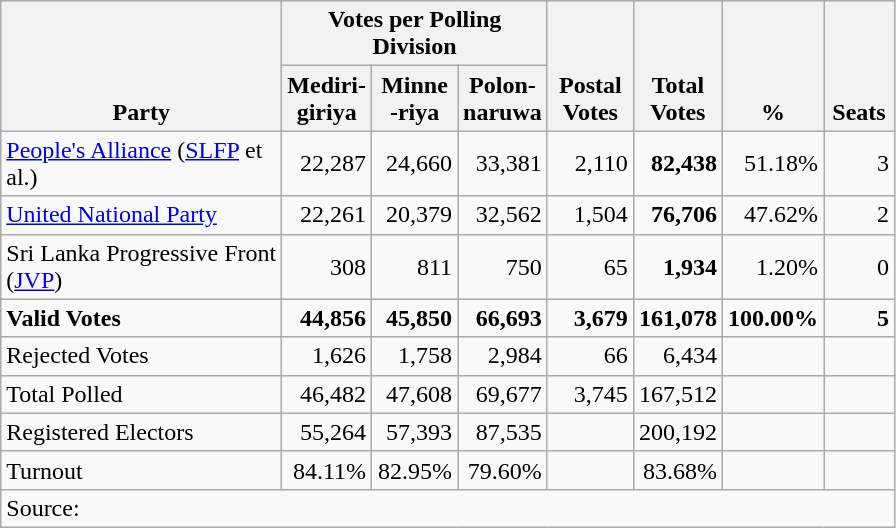<table class="wikitable" border="1" style="text-align:right;">
<tr>
<th align=left valign=bottom rowspan=2 width="180">Party</th>
<th colspan=3>Votes per Polling Division</th>
<th align=center valign=bottom rowspan=2 width="50">Postal<br>Votes</th>
<th align=center valign=bottom rowspan=2 width="50">Total Votes</th>
<th align=center valign=bottom rowspan=2 width="50">%</th>
<th align=center valign=bottom rowspan=2 width="40">Seats</th>
</tr>
<tr>
<th align=center valign=bottom width="50">Mediri-<br>giriya</th>
<th align=center valign=bottom width="50">Minne<br>-riya</th>
<th align=center valign=bottom width="50">Polon-<br>naruwa</th>
</tr>
<tr>
<td align=left><a href='#'>People's Alliance</a> (<a href='#'>SLFP</a> et al.)</td>
<td>22,287</td>
<td>24,660</td>
<td>33,381</td>
<td>2,110</td>
<td><strong>82,438</strong></td>
<td>51.18%</td>
<td>3</td>
</tr>
<tr>
<td align=left><a href='#'>United National Party</a></td>
<td>22,261</td>
<td>20,379</td>
<td>32,562</td>
<td>1,504</td>
<td><strong>76,706</strong></td>
<td>47.62%</td>
<td>2</td>
</tr>
<tr>
<td align=left>Sri Lanka Progressive Front (<a href='#'>JVP</a>)</td>
<td>308</td>
<td>811</td>
<td>750</td>
<td>65</td>
<td><strong>1,934</strong></td>
<td>1.20%</td>
<td>0</td>
</tr>
<tr>
<td align=left><strong>Valid Votes</strong></td>
<td><strong>44,856</strong></td>
<td><strong>45,850</strong></td>
<td><strong>66,693</strong></td>
<td><strong>3,679</strong></td>
<td><strong>161,078</strong></td>
<td><strong>100.00%</strong></td>
<td><strong>5</strong></td>
</tr>
<tr>
<td align=left>Rejected Votes</td>
<td>1,626</td>
<td>1,758</td>
<td>2,984</td>
<td>66</td>
<td>6,434</td>
<td></td>
<td></td>
</tr>
<tr>
<td align=left>Total Polled</td>
<td>46,482</td>
<td>47,608</td>
<td>69,677</td>
<td>3,745</td>
<td>167,512</td>
<td></td>
<td></td>
</tr>
<tr>
<td align=left>Registered Electors</td>
<td>55,264</td>
<td>57,393</td>
<td>87,535</td>
<td></td>
<td>200,192</td>
<td></td>
<td></td>
</tr>
<tr>
<td align=left>Turnout</td>
<td>84.11%</td>
<td>82.95%</td>
<td>79.60%</td>
<td></td>
<td>83.68%</td>
<td></td>
<td></td>
</tr>
<tr>
<td align=left colspan=9>Source:</td>
</tr>
</table>
